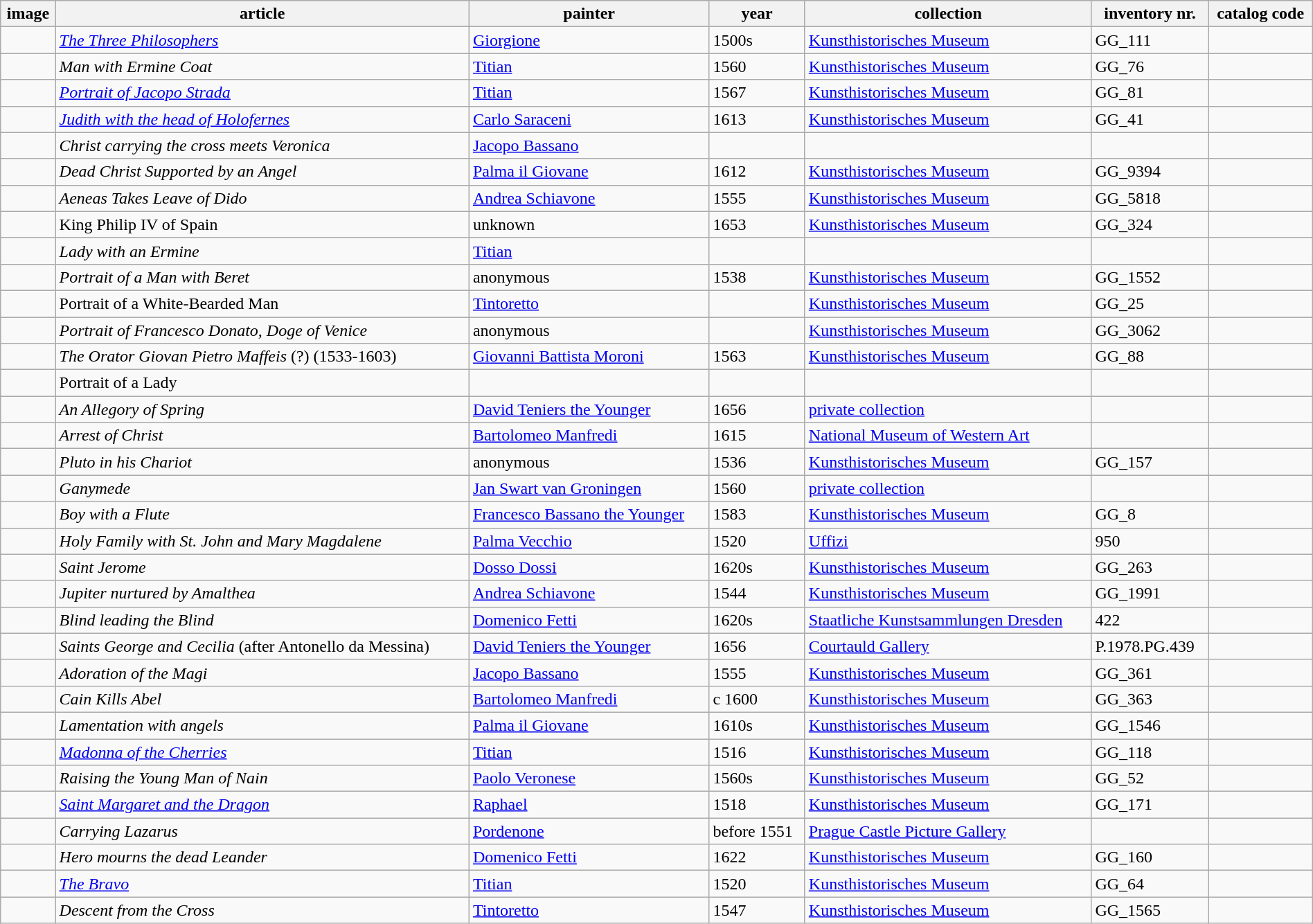<table class='wikitable sortable' style='width:100%'>
<tr>
<th>image</th>
<th>article</th>
<th>painter</th>
<th>year</th>
<th>collection</th>
<th>inventory nr.</th>
<th>catalog code</th>
</tr>
<tr>
<td></td>
<td><em><a href='#'>The Three Philosophers</a></em></td>
<td><a href='#'>Giorgione</a></td>
<td>1500s</td>
<td><a href='#'>Kunsthistorisches Museum</a></td>
<td>GG_111</td>
<td></td>
</tr>
<tr>
<td></td>
<td><em>Man with Ermine Coat</em></td>
<td><a href='#'>Titian</a></td>
<td>1560</td>
<td><a href='#'>Kunsthistorisches Museum</a></td>
<td>GG_76</td>
<td></td>
</tr>
<tr>
<td></td>
<td><em><a href='#'>Portrait of Jacopo Strada</a></em></td>
<td><a href='#'>Titian</a></td>
<td>1567</td>
<td><a href='#'>Kunsthistorisches Museum</a></td>
<td>GG_81</td>
<td></td>
</tr>
<tr>
<td></td>
<td><em><a href='#'>Judith with the head of Holofernes</a></em></td>
<td><a href='#'>Carlo Saraceni</a></td>
<td>1613</td>
<td><a href='#'>Kunsthistorisches Museum</a></td>
<td>GG_41</td>
<td></td>
</tr>
<tr>
<td></td>
<td><em>Christ carrying the cross meets Veronica</em></td>
<td><a href='#'>Jacopo Bassano</a></td>
<td></td>
<td></td>
<td></td>
<td></td>
</tr>
<tr>
<td></td>
<td><em>Dead Christ Supported by an Angel</em></td>
<td><a href='#'>Palma il Giovane</a></td>
<td>1612</td>
<td><a href='#'>Kunsthistorisches Museum</a></td>
<td>GG_9394</td>
<td></td>
</tr>
<tr>
<td></td>
<td><em>Aeneas Takes Leave of Dido</em></td>
<td><a href='#'>Andrea Schiavone</a></td>
<td>1555</td>
<td><a href='#'>Kunsthistorisches Museum</a></td>
<td>GG_5818</td>
<td></td>
</tr>
<tr>
<td></td>
<td>King Philip IV of Spain</td>
<td>unknown</td>
<td>1653</td>
<td><a href='#'>Kunsthistorisches Museum</a></td>
<td>GG_324</td>
<td></td>
</tr>
<tr>
<td></td>
<td><em>Lady with an Ermine</em></td>
<td><a href='#'>Titian</a></td>
<td></td>
<td></td>
<td></td>
<td></td>
</tr>
<tr>
<td></td>
<td><em>Portrait of a Man with Beret</em></td>
<td>anonymous</td>
<td>1538</td>
<td><a href='#'>Kunsthistorisches Museum</a></td>
<td>GG_1552</td>
<td></td>
</tr>
<tr>
<td></td>
<td>Portrait of a White-Bearded Man</td>
<td><a href='#'>Tintoretto</a></td>
<td></td>
<td><a href='#'>Kunsthistorisches Museum</a></td>
<td>GG_25</td>
<td></td>
</tr>
<tr>
<td></td>
<td><em>Portrait of Francesco Donato, Doge of Venice</em></td>
<td>anonymous</td>
<td></td>
<td><a href='#'>Kunsthistorisches Museum</a></td>
<td>GG_3062</td>
<td></td>
</tr>
<tr>
<td></td>
<td><em>The Orator Giovan Pietro Maffeis</em> (?) (1533-1603)</td>
<td><a href='#'>Giovanni Battista Moroni</a></td>
<td>1563</td>
<td><a href='#'>Kunsthistorisches Museum</a></td>
<td>GG_88</td>
<td></td>
</tr>
<tr>
<td></td>
<td>Portrait of a Lady</td>
<td></td>
<td></td>
<td></td>
<td></td>
<td></td>
</tr>
<tr>
<td></td>
<td><em>An Allegory of Spring</em></td>
<td><a href='#'>David Teniers the Younger</a></td>
<td>1656</td>
<td><a href='#'>private collection</a></td>
<td></td>
<td></td>
</tr>
<tr>
<td></td>
<td><em>Arrest of Christ</em></td>
<td><a href='#'>Bartolomeo Manfredi</a></td>
<td>1615</td>
<td><a href='#'>National Museum of Western Art</a></td>
<td></td>
<td></td>
</tr>
<tr>
<td></td>
<td><em>Pluto in his Chariot</em></td>
<td>anonymous</td>
<td>1536</td>
<td><a href='#'>Kunsthistorisches Museum</a></td>
<td>GG_157</td>
<td></td>
</tr>
<tr>
<td></td>
<td><em>Ganymede</em></td>
<td><a href='#'>Jan Swart van Groningen</a></td>
<td>1560</td>
<td><a href='#'>private collection</a></td>
<td></td>
<td></td>
</tr>
<tr>
<td></td>
<td><em>Boy with a Flute</em></td>
<td><a href='#'>Francesco Bassano the Younger</a></td>
<td>1583</td>
<td><a href='#'>Kunsthistorisches Museum</a></td>
<td>GG_8</td>
<td></td>
</tr>
<tr>
<td></td>
<td><em>Holy Family with St. John and Mary Magdalene</em></td>
<td><a href='#'>Palma Vecchio</a></td>
<td>1520</td>
<td><a href='#'>Uffizi</a></td>
<td>950</td>
<td></td>
</tr>
<tr>
<td></td>
<td><em>Saint Jerome</em></td>
<td><a href='#'>Dosso Dossi</a></td>
<td>1620s</td>
<td><a href='#'>Kunsthistorisches Museum</a></td>
<td>GG_263</td>
<td></td>
</tr>
<tr>
<td></td>
<td><em>Jupiter nurtured by Amalthea</em></td>
<td><a href='#'>Andrea Schiavone</a></td>
<td>1544</td>
<td><a href='#'>Kunsthistorisches Museum</a></td>
<td>GG_1991</td>
<td></td>
</tr>
<tr>
<td></td>
<td><em>Blind leading the Blind</em></td>
<td><a href='#'>Domenico Fetti</a></td>
<td>1620s</td>
<td><a href='#'>Staatliche Kunstsammlungen Dresden</a></td>
<td>422</td>
<td></td>
</tr>
<tr>
<td></td>
<td><em>Saints George and Cecilia</em> (after Antonello da Messina)</td>
<td><a href='#'>David Teniers the Younger</a></td>
<td>1656</td>
<td><a href='#'>Courtauld Gallery</a></td>
<td>P.1978.PG.439</td>
<td></td>
</tr>
<tr>
<td></td>
<td><em>Adoration of the Magi</em></td>
<td><a href='#'>Jacopo Bassano</a></td>
<td>1555</td>
<td><a href='#'>Kunsthistorisches Museum</a></td>
<td>GG_361</td>
<td></td>
</tr>
<tr>
<td></td>
<td><em>Cain Kills Abel</em></td>
<td><a href='#'>Bartolomeo Manfredi</a></td>
<td>c 1600</td>
<td><a href='#'>Kunsthistorisches Museum</a></td>
<td>GG_363</td>
<td></td>
</tr>
<tr>
<td></td>
<td><em>Lamentation with angels</em></td>
<td><a href='#'>Palma il Giovane</a></td>
<td>1610s</td>
<td><a href='#'>Kunsthistorisches Museum</a></td>
<td>GG_1546</td>
<td></td>
</tr>
<tr>
<td></td>
<td><em><a href='#'>Madonna of the Cherries</a></em></td>
<td><a href='#'>Titian</a></td>
<td>1516</td>
<td><a href='#'>Kunsthistorisches Museum</a></td>
<td>GG_118</td>
<td></td>
</tr>
<tr>
<td></td>
<td><em>Raising the Young Man of Nain</em></td>
<td><a href='#'>Paolo Veronese</a></td>
<td>1560s</td>
<td><a href='#'>Kunsthistorisches Museum</a></td>
<td>GG_52</td>
<td></td>
</tr>
<tr>
<td></td>
<td><em><a href='#'>Saint Margaret and the Dragon</a></em></td>
<td><a href='#'>Raphael</a></td>
<td>1518</td>
<td><a href='#'>Kunsthistorisches Museum</a></td>
<td>GG_171</td>
<td></td>
</tr>
<tr>
<td></td>
<td><em>Carrying Lazarus</em></td>
<td><a href='#'>Pordenone</a></td>
<td>before 1551</td>
<td><a href='#'>Prague Castle Picture Gallery</a></td>
<td></td>
<td></td>
</tr>
<tr>
<td></td>
<td><em>Hero mourns the dead Leander</em></td>
<td><a href='#'>Domenico Fetti</a></td>
<td>1622</td>
<td><a href='#'>Kunsthistorisches Museum</a></td>
<td>GG_160</td>
<td></td>
</tr>
<tr>
<td></td>
<td><em><a href='#'>The Bravo</a></em></td>
<td><a href='#'>Titian</a></td>
<td>1520</td>
<td><a href='#'>Kunsthistorisches Museum</a></td>
<td>GG_64</td>
<td></td>
</tr>
<tr>
<td></td>
<td><em>Descent from the Cross</em></td>
<td><a href='#'>Tintoretto</a></td>
<td>1547</td>
<td><a href='#'>Kunsthistorisches Museum</a></td>
<td>GG_1565</td>
<td></td>
</tr>
</table>
